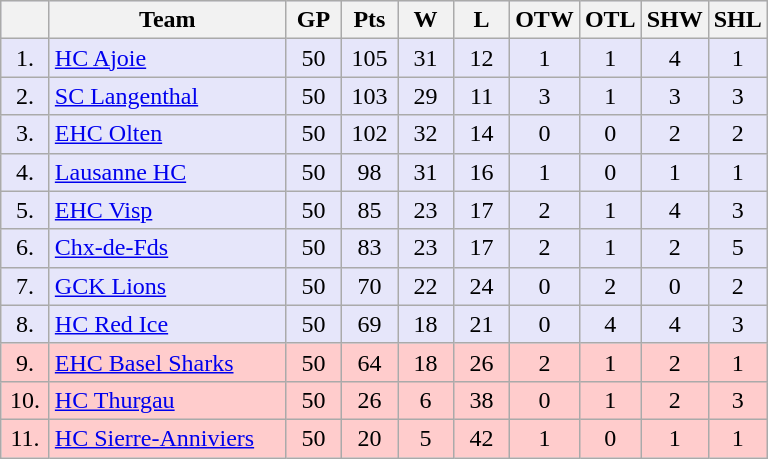<table border="0" cellpadding="1" cellspacing="1" style="text-align: center;" class="wikitable sortable">
<tr style="background:#DDDDFF;">
<th width="25px"></th>
<th width="150px">Team</th>
<th width="30">GP</th>
<th width="30">Pts</th>
<th width="30">W</th>
<th width="30">L</th>
<th width="30">OTW</th>
<th width="30">OTL</th>
<th width="30">SHW</th>
<th width="30">SHL</th>
</tr>
<tr style="background:#e6e6fa;">
<td>1.</td>
<td style="text-align: left;"><a href='#'>HC Ajoie</a></td>
<td>50</td>
<td>105</td>
<td>31</td>
<td>12</td>
<td>1</td>
<td>1</td>
<td>4</td>
<td>1</td>
</tr>
<tr style="background:#e6e6fa;">
<td>2.</td>
<td style="text-align: left;"><a href='#'>SC Langenthal</a></td>
<td>50</td>
<td>103</td>
<td>29</td>
<td>11</td>
<td>3</td>
<td>1</td>
<td>3</td>
<td>3</td>
</tr>
<tr style="background:#e6e6fa;">
<td>3.</td>
<td style="text-align: left;"><a href='#'>EHC Olten</a></td>
<td>50</td>
<td>102</td>
<td>32</td>
<td>14</td>
<td>0</td>
<td>0</td>
<td>2</td>
<td>2</td>
</tr>
<tr style="background:#e6e6fa;">
<td>4.</td>
<td style="text-align: left;"><a href='#'>Lausanne HC</a></td>
<td>50</td>
<td>98</td>
<td>31</td>
<td>16</td>
<td>1</td>
<td>0</td>
<td>1</td>
<td>1</td>
</tr>
<tr style="background:#e6e6fa;">
<td>5.</td>
<td style="text-align: left;"><a href='#'>EHC Visp</a></td>
<td>50</td>
<td>85</td>
<td>23</td>
<td>17</td>
<td>2</td>
<td>1</td>
<td>4</td>
<td>3</td>
</tr>
<tr style="background:#e6e6fa;">
<td>6.</td>
<td style="text-align: left;"><a href='#'>Chx-de-Fds</a></td>
<td>50</td>
<td>83</td>
<td>23</td>
<td>17</td>
<td>2</td>
<td>1</td>
<td>2</td>
<td>5</td>
</tr>
<tr style="background:#e6e6fa;">
<td>7.</td>
<td style="text-align: left;"><a href='#'>GCK Lions</a></td>
<td>50</td>
<td>70</td>
<td>22</td>
<td>24</td>
<td>0</td>
<td>2</td>
<td>0</td>
<td>2</td>
</tr>
<tr style="background:#e6e6fa;">
<td>8.</td>
<td style="text-align: left;"><a href='#'>HC Red Ice</a></td>
<td>50</td>
<td>69</td>
<td>18</td>
<td>21</td>
<td>0</td>
<td>4</td>
<td>4</td>
<td>3</td>
</tr>
<tr style="background:#ffcccc;">
<td>9.</td>
<td style="text-align: left;"><a href='#'>EHC Basel Sharks</a></td>
<td>50</td>
<td>64</td>
<td>18</td>
<td>26</td>
<td>2</td>
<td>1</td>
<td>2</td>
<td>1</td>
</tr>
<tr style="background:#ffcccc;">
<td>10.</td>
<td style="text-align: left;"><a href='#'>HC Thurgau</a></td>
<td>50</td>
<td>26</td>
<td>6</td>
<td>38</td>
<td>0</td>
<td>1</td>
<td>2</td>
<td>3</td>
</tr>
<tr style="background:#ffcccc;">
<td>11.</td>
<td style="text-align: left;"><a href='#'>HC Sierre-Anniviers</a></td>
<td>50</td>
<td>20</td>
<td>5</td>
<td>42</td>
<td>1</td>
<td>0</td>
<td>1</td>
<td>1</td>
</tr>
</table>
